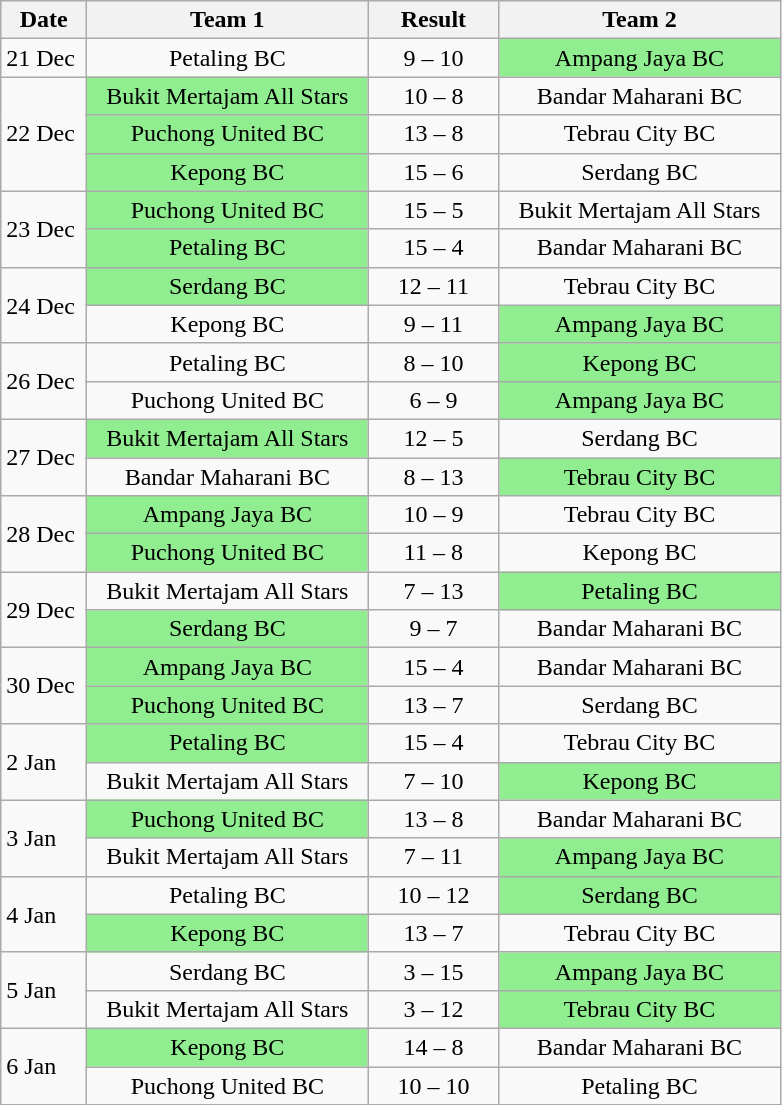<table class="wikitable">
<tr>
<th width=50>Date</th>
<th width=180>Team 1</th>
<th width=80 style="text-align:center;">Result</th>
<th width=180>Team 2</th>
</tr>
<tr>
<td rowspan=1>21 Dec</td>
<td style="text-align:center;">Petaling BC</td>
<td style="text-align:center;">9 – 10</td>
<td style="text-align:center;background:lightgreen;">Ampang Jaya BC</td>
</tr>
<tr>
<td rowspan=3>22 Dec</td>
<td style="text-align:center;background:lightgreen;">Bukit Mertajam All Stars</td>
<td style="text-align:center;">10 – 8</td>
<td style="text-align:center;">Bandar Maharani BC</td>
</tr>
<tr>
<td style="text-align:center;background:lightgreen;">Puchong United BC</td>
<td style="text-align:center;">13 – 8</td>
<td style="text-align:center;">Tebrau City BC</td>
</tr>
<tr>
<td style="text-align:center;background:lightgreen;">Kepong BC</td>
<td style="text-align:center;">15 – 6</td>
<td style="text-align:center;">Serdang BC</td>
</tr>
<tr>
<td rowspan=2>23 Dec</td>
<td style="text-align:center;background:lightgreen;">Puchong United BC</td>
<td style="text-align:center;">15 – 5</td>
<td style="text-align:center;">Bukit Mertajam All Stars</td>
</tr>
<tr>
<td style="text-align:center;background:lightgreen;">Petaling BC</td>
<td style="text-align:center;">15 – 4</td>
<td style="text-align:center;">Bandar Maharani BC</td>
</tr>
<tr>
<td rowspan=2>24 Dec</td>
<td style="text-align:center;background:lightgreen;">Serdang BC</td>
<td style="text-align:center;">12 – 11</td>
<td style="text-align:center;">Tebrau City BC</td>
</tr>
<tr>
<td style="text-align:center;">Kepong BC</td>
<td style="text-align:center;">9 – 11</td>
<td style="text-align:center;background:lightgreen;">Ampang Jaya BC</td>
</tr>
<tr>
<td rowspan=2>26 Dec</td>
<td style="text-align:center;">Petaling BC</td>
<td style="text-align:center;">8 – 10</td>
<td style="text-align:center;background:lightgreen;">Kepong BC</td>
</tr>
<tr>
<td style="text-align:center;">Puchong United BC</td>
<td style="text-align:center;">6 – 9</td>
<td style="text-align:center;background:lightgreen;">Ampang Jaya BC</td>
</tr>
<tr>
<td rowspan=2>27 Dec</td>
<td style="text-align:center;background:lightgreen;">Bukit Mertajam All Stars</td>
<td style="text-align:center;">12 – 5</td>
<td style="text-align:center;">Serdang BC</td>
</tr>
<tr>
<td style="text-align:center;">Bandar Maharani BC</td>
<td style="text-align:center;">8 – 13</td>
<td style="text-align:center;background:lightgreen;">Tebrau City BC</td>
</tr>
<tr>
<td rowspan=2>28 Dec</td>
<td style="text-align:center;background:lightgreen;">Ampang Jaya BC</td>
<td style="text-align:center;">10 – 9</td>
<td style="text-align:center;">Tebrau City BC</td>
</tr>
<tr>
<td style="text-align:center;background:lightgreen;">Puchong United BC</td>
<td style="text-align:center;">11 – 8</td>
<td style="text-align:center;">Kepong BC</td>
</tr>
<tr>
<td rowspan=2>29 Dec</td>
<td style="text-align:center;">Bukit Mertajam All Stars</td>
<td style="text-align:center;">7 – 13</td>
<td style="text-align:center;background:lightgreen;">Petaling BC</td>
</tr>
<tr>
<td style="text-align:center;background:lightgreen;">Serdang BC</td>
<td style="text-align:center;">9 – 7</td>
<td style="text-align:center;">Bandar Maharani BC</td>
</tr>
<tr>
<td rowspan=2>30 Dec</td>
<td style="text-align:center;background:lightgreen;">Ampang Jaya BC</td>
<td style="text-align:center;">15 – 4</td>
<td style="text-align:center;">Bandar Maharani BC</td>
</tr>
<tr>
<td style="text-align:center;background:lightgreen;">Puchong United BC</td>
<td style="text-align:center;">13 – 7</td>
<td style="text-align:center;">Serdang BC</td>
</tr>
<tr>
<td rowspan=2>2 Jan</td>
<td style="text-align:center;background:lightgreen;">Petaling BC</td>
<td style="text-align:center;">15 – 4</td>
<td style="text-align:center;">Tebrau City BC</td>
</tr>
<tr>
<td style="text-align:center;">Bukit Mertajam All Stars</td>
<td style="text-align:center;">7 – 10</td>
<td style="text-align:center;background:lightgreen;">Kepong BC</td>
</tr>
<tr>
<td rowspan=2>3 Jan</td>
<td style="text-align:center;background:lightgreen;">Puchong United BC</td>
<td style="text-align:center;">13 – 8</td>
<td style="text-align:center;">Bandar Maharani BC</td>
</tr>
<tr>
<td style="text-align:center;">Bukit Mertajam All Stars</td>
<td style="text-align:center;">7 – 11</td>
<td style="text-align:center;background:lightgreen;">Ampang Jaya BC</td>
</tr>
<tr>
<td rowspan=2>4 Jan</td>
<td style="text-align:center;">Petaling BC</td>
<td style="text-align:center;">10 – 12</td>
<td style="text-align:center;background:lightgreen;">Serdang BC</td>
</tr>
<tr>
<td style="text-align:center;background:lightgreen;">Kepong BC</td>
<td style="text-align:center;">13 – 7</td>
<td style="text-align:center;">Tebrau City BC</td>
</tr>
<tr>
<td rowspan=2>5 Jan</td>
<td style="text-align:center;">Serdang BC</td>
<td style="text-align:center;">3 – 15</td>
<td style="text-align:center;background:lightgreen;">Ampang Jaya BC</td>
</tr>
<tr>
<td style="text-align:center;">Bukit Mertajam All Stars</td>
<td style="text-align:center;">3 – 12</td>
<td style="text-align:center;background:lightgreen;">Tebrau City BC</td>
</tr>
<tr>
<td rowspan=2>6 Jan</td>
<td style="text-align:center;background:lightgreen;">Kepong BC</td>
<td style="text-align:center;">14 – 8</td>
<td style="text-align:center;">Bandar Maharani BC</td>
</tr>
<tr>
<td style="text-align:center;">Puchong United BC</td>
<td style="text-align:center;">10 – 10</td>
<td style="text-align:center;">Petaling BC</td>
</tr>
</table>
